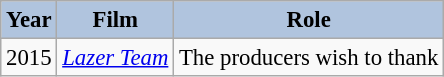<table class="wikitable" style="font-size:95%;">
<tr>
<th style="background:#B0C4DE;">Year</th>
<th style="background:#B0C4DE;">Film</th>
<th style="background:#B0C4DE;">Role</th>
</tr>
<tr>
<td>2015</td>
<td><em><a href='#'>Lazer Team</a></em></td>
<td>The producers wish to thank</td>
</tr>
</table>
